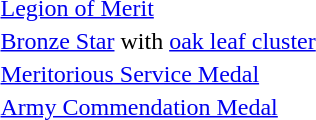<table>
<tr>
<td></td>
<td><a href='#'>Legion of Merit</a></td>
</tr>
<tr>
<td></td>
<td><a href='#'>Bronze Star</a> with <a href='#'>oak leaf cluster</a></td>
</tr>
<tr>
<td></td>
<td><a href='#'>Meritorious Service Medal</a></td>
</tr>
<tr>
<td></td>
<td><a href='#'>Army Commendation Medal</a></td>
</tr>
</table>
